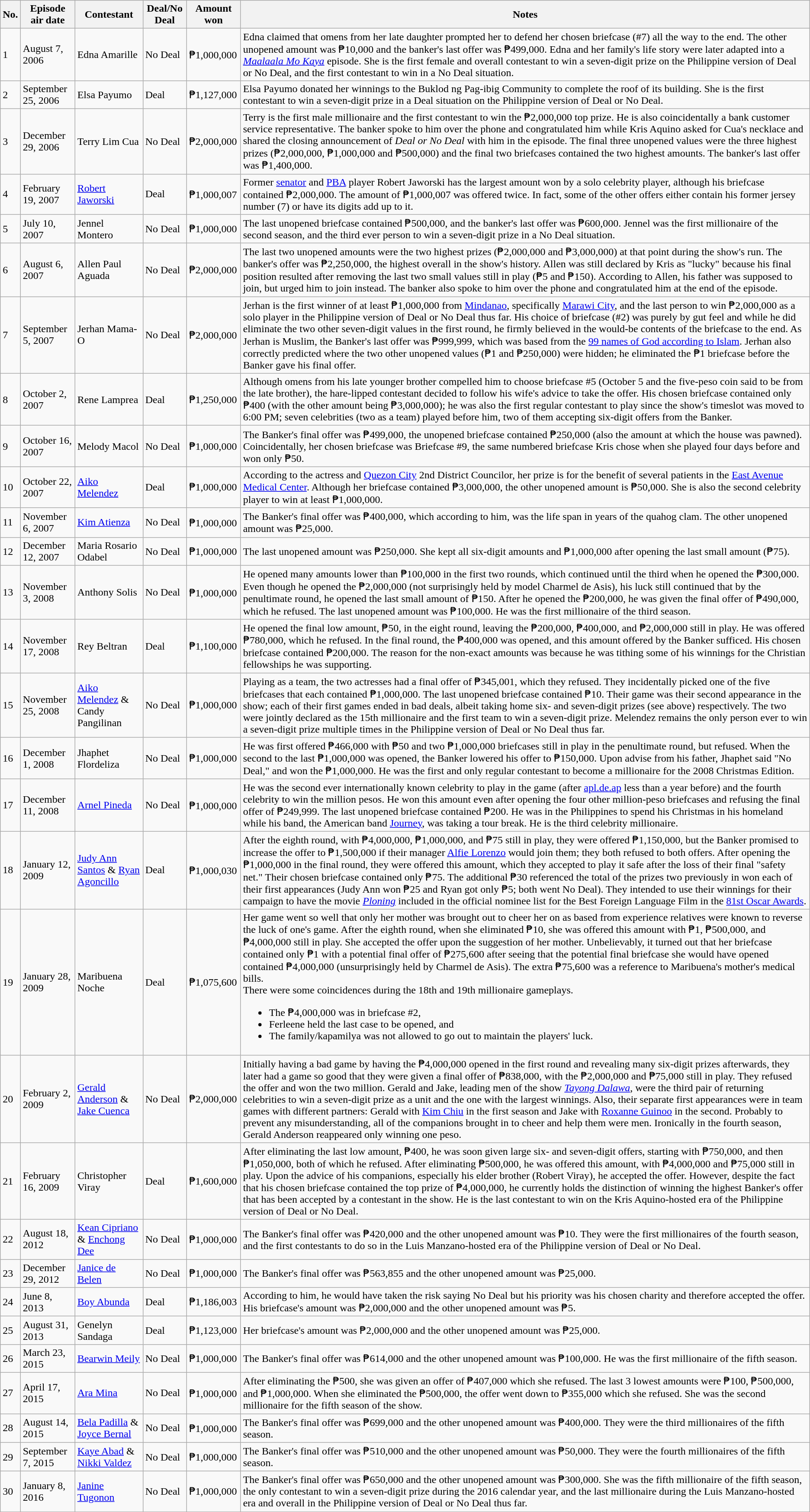<table class="wikitable sticky-header">
<tr>
<th>No.</th>
<th>Episode air date</th>
<th>Contestant</th>
<th>Deal/No Deal</th>
<th>Amount won</th>
<th>Notes</th>
</tr>
<tr>
<td>1</td>
<td>August 7, 2006</td>
<td>Edna Amarille</td>
<td>No Deal</td>
<td>₱1,000,000</td>
<td>Edna claimed that omens from her late daughter prompted her to defend her chosen briefcase (#7) all the way to the end. The other unopened amount was ₱10,000 and the banker's last offer was ₱499,000. Edna and her family's life story were later adapted into a <em><a href='#'>Maalaala Mo Kaya</a></em> episode. She is the first female and overall contestant to win a seven-digit prize on the Philippine version of Deal or No Deal, and the first contestant to win in a No Deal situation.</td>
</tr>
<tr>
<td>2</td>
<td>September 25, 2006</td>
<td>Elsa Payumo</td>
<td>Deal</td>
<td>₱1,127,000</td>
<td>Elsa Payumo donated her winnings to the Buklod ng Pag-ibig Community to complete the roof of its building. She is the first contestant to win a seven-digit prize in a Deal situation on the Philippine version of Deal or No Deal.</td>
</tr>
<tr>
<td>3</td>
<td>December 29, 2006</td>
<td>Terry Lim Cua</td>
<td>No Deal</td>
<td>₱2,000,000</td>
<td>Terry is the first male millionaire and the first contestant to win the ₱2,000,000 top prize. He is also coincidentally a bank customer service representative. The banker spoke to him over the phone and congratulated him while Kris Aquino asked for Cua's necklace and shared the closing announcement of <em>Deal or No Deal</em> with him in the episode. The final three unopened values were the three highest prizes (₱2,000,000, ₱1,000,000 and ₱500,000) and the final two briefcases contained the two highest amounts. The banker's last offer was ₱1,400,000.</td>
</tr>
<tr>
<td>4</td>
<td>February 19, 2007</td>
<td><a href='#'>Robert Jaworski</a></td>
<td>Deal</td>
<td>₱1,000,007</td>
<td>Former <a href='#'>senator</a> and <a href='#'>PBA</a> player Robert Jaworski has the largest amount won by a solo celebrity player, although his briefcase contained ₱2,000,000. The amount of ₱1,000,007 was offered twice. In fact, some of the other offers either contain his former jersey number (7) or have its digits add up to it.</td>
</tr>
<tr>
<td>5</td>
<td>July 10, 2007</td>
<td>Jennel Montero</td>
<td>No Deal</td>
<td>₱1,000,000</td>
<td>The last unopened briefcase contained ₱500,000, and the banker's last offer was ₱600,000. Jennel was the first millionaire of the second season, and the third ever person to win a seven-digit prize in a No Deal situation.</td>
</tr>
<tr>
<td>6</td>
<td>August 6, 2007</td>
<td>Allen Paul Aguada</td>
<td>No Deal</td>
<td>₱2,000,000</td>
<td>The last two unopened amounts were the two highest prizes (₱2,000,000 and ₱3,000,000) at that point during the show's run. The banker's offer was ₱2,250,000, the highest overall in the show's history. Allen was still declared by Kris as "lucky" because his final position resulted after removing the last two small values still in play (₱5 and ₱150). According to Allen, his father was supposed to join, but urged him to join instead. The banker also spoke to him over the phone and congratulated him at the end of the episode.</td>
</tr>
<tr>
<td>7</td>
<td>September 5, 2007</td>
<td>Jerhan Mama-O</td>
<td>No Deal</td>
<td>₱2,000,000</td>
<td>Jerhan is the first winner of at least ₱1,000,000 from <a href='#'>Mindanao</a>, specifically <a href='#'>Marawi City</a>, and the last person to win ₱2,000,000 as a solo player in the Philippine version of Deal or No Deal thus far. His choice of briefcase (#2) was purely by gut feel and while he did eliminate the two other seven-digit values in the first round, he firmly believed in the would-be contents of the briefcase to the end. As Jerhan is Muslim, the Banker's last offer was ₱999,999, which was based from the <a href='#'>99 names of God according to Islam</a>. Jerhan also correctly predicted where the two other unopened values (₱1 and ₱250,000) were hidden; he eliminated the ₱1 briefcase before the Banker gave his final offer.</td>
</tr>
<tr>
<td>8</td>
<td>October 2, 2007</td>
<td>Rene Lamprea</td>
<td>Deal</td>
<td>₱1,250,000</td>
<td>Although omens from his late younger brother compelled him to choose briefcase #5 (October 5 and the five-peso coin said to be from the late brother), the hare-lipped contestant decided to follow his wife's advice to take the offer. His chosen briefcase contained only ₱400 (with the other amount being ₱3,000,000); he was also the first regular contestant to play since the show's timeslot was moved to 6:00 PM; seven celebrities (two as a team) played before him, two of them accepting six-digit offers from the Banker.</td>
</tr>
<tr>
<td>9</td>
<td>October 16, 2007</td>
<td>Melody Macol</td>
<td>No Deal</td>
<td>₱1,000,000</td>
<td>The Banker's final offer was ₱499,000, the unopened briefcase contained ₱250,000 (also the amount at which the house was pawned). Coincidentally, her chosen briefcase was Briefcase #9, the same numbered briefcase Kris chose when she played four days before and won only ₱50.</td>
</tr>
<tr>
<td>10</td>
<td>October 22, 2007</td>
<td><a href='#'>Aiko Melendez</a></td>
<td>Deal</td>
<td>₱1,000,000</td>
<td>According to the actress and <a href='#'>Quezon City</a> 2nd District Councilor, her prize is for the benefit of several patients in the <a href='#'>East Avenue Medical Center</a>. Although her briefcase contained ₱3,000,000, the other unopened amount is ₱50,000. She is also the second celebrity player to win at least ₱1,000,000.</td>
</tr>
<tr>
<td>11</td>
<td>November 6, 2007</td>
<td><a href='#'>Kim Atienza</a></td>
<td>No Deal</td>
<td>₱1,000,000</td>
<td>The Banker's final offer was ₱400,000, which according to him, was the life span in years of the quahog clam. The other unopened amount was ₱25,000.</td>
</tr>
<tr>
<td>12</td>
<td>December 12, 2007</td>
<td>Maria Rosario Odabel</td>
<td>No Deal</td>
<td>₱1,000,000</td>
<td>The last unopened amount was ₱250,000. She kept all six-digit amounts and ₱1,000,000 after opening the last small amount (₱75).</td>
</tr>
<tr>
<td>13</td>
<td>November 3, 2008</td>
<td>Anthony Solis</td>
<td>No Deal</td>
<td>₱1,000,000</td>
<td>He opened many amounts lower than ₱100,000 in the first two rounds, which continued until the third when he opened the ₱300,000. Even though he opened the ₱2,000,000 (not surprisingly held by model Charmel de Asis), his luck still continued that by the penultimate round, he opened the last small amount of ₱150. After he opened the ₱200,000, he was given the final offer of ₱490,000, which he refused. The last unopened amount was ₱100,000. He was the first millionaire of the third season.</td>
</tr>
<tr>
<td>14</td>
<td>November 17, 2008</td>
<td>Rey Beltran</td>
<td>Deal</td>
<td>₱1,100,000</td>
<td>He opened the final low amount, ₱50, in the eight round, leaving the ₱200,000, ₱400,000, and ₱2,000,000 still in play. He was offered ₱780,000, which he refused. In the final round, the ₱400,000 was opened, and this amount offered by the Banker sufficed. His chosen briefcase contained ₱200,000. The reason for the non-exact amounts was because he was tithing some of his winnings for the Christian fellowships he was supporting.</td>
</tr>
<tr>
<td>15</td>
<td>November 25, 2008</td>
<td><a href='#'>Aiko Melendez</a> & Candy Pangilinan</td>
<td>No Deal</td>
<td>₱1,000,000</td>
<td>Playing as a team, the two actresses had a final offer of ₱345,001, which they refused. They incidentally picked one of the five briefcases that each contained ₱1,000,000. The last unopened briefcase contained ₱10. Their game was their second appearance in the show; each of their first games ended in bad deals, albeit taking home six- and seven-digit prizes (see above) respectively. The two were jointly declared as the 15th millionaire and the first team to win a seven-digit prize. Melendez remains the only person ever to win a seven-digit prize multiple times in the Philippine version of Deal or No Deal thus far.</td>
</tr>
<tr>
<td>16</td>
<td>December 1, 2008</td>
<td>Jhaphet Flordeliza</td>
<td>No Deal</td>
<td>₱1,000,000</td>
<td>He was first offered ₱466,000 with ₱50 and two ₱1,000,000 briefcases still in play in the penultimate round, but refused. When the second to the last ₱1,000,000 was opened, the Banker lowered his offer to ₱150,000. Upon advise from his father, Jhaphet said "No Deal," and won the ₱1,000,000. He was the first and only regular contestant to become a millionaire for the 2008 Christmas Edition.</td>
</tr>
<tr>
<td>17</td>
<td>December 11, 2008</td>
<td><a href='#'>Arnel Pineda</a></td>
<td>No Deal</td>
<td>₱1,000,000</td>
<td>He was the second ever internationally known celebrity to play in the game (after <a href='#'>apl.de.ap</a> less than a year before) and the fourth celebrity to win the million pesos. He won this amount even after opening the four other million-peso briefcases and refusing the final offer of ₱249,999. The last unopened briefcase contained ₱200. He was in the Philippines to spend his Christmas in his homeland while his band, the American band <a href='#'>Journey</a>, was taking a tour break. He is the third celebrity millionaire.</td>
</tr>
<tr>
<td>18</td>
<td>January 12, 2009</td>
<td><a href='#'>Judy Ann Santos</a> & <a href='#'>Ryan Agoncillo</a></td>
<td>Deal</td>
<td>₱1,000,030</td>
<td>After the eighth round, with ₱4,000,000, ₱1,000,000, and ₱75 still in play, they were offered ₱1,150,000, but the Banker promised to increase the offer to ₱1,500,000 if their manager <a href='#'>Alfie Lorenzo</a> would join them; they both refused to both offers. After opening the ₱1,000,000 in the final round, they were offered this amount, which they accepted to play it safe after the loss of their final "safety net." Their chosen briefcase contained only ₱75. The additional ₱30 referenced the total of the prizes two previously in won each of their first appearances (Judy Ann won ₱25 and Ryan got only ₱5; both went No Deal). They intended to use their winnings for their campaign to have the movie <em><a href='#'>Ploning</a></em> included in the official nominee list for the Best Foreign Language Film in the <a href='#'>81st Oscar Awards</a>.</td>
</tr>
<tr>
<td>19</td>
<td>January 28, 2009</td>
<td>Maribuena Noche</td>
<td>Deal</td>
<td>₱1,075,600</td>
<td>Her game went so well that only her mother was brought out to cheer her on as based from experience relatives were known to reverse the luck of one's game. After the eighth round, when she eliminated ₱10, she was offered this amount with ₱1, ₱500,000, and ₱4,000,000 still in play. She accepted the offer upon the suggestion of her mother. Unbelievably, it turned out that her briefcase contained only ₱1 with a potential final offer of ₱275,600 after seeing that the potential final briefcase she would have opened contained ₱4,000,000 (unsurprisingly held by Charmel de Asis). The extra ₱75,600 was a reference to Maribuena's mother's medical bills.<br>There were some coincidences during the 18th and 19th millionaire gameplays.<ul><li>The ₱4,000,000 was in briefcase #2,</li><li>Ferleene held the last case to be opened, and</li><li>The family/kapamilya was not allowed to go out to maintain the players' luck.</li></ul></td>
</tr>
<tr>
<td>20</td>
<td>February 2, 2009</td>
<td><a href='#'>Gerald Anderson</a> & <a href='#'>Jake Cuenca</a></td>
<td>No Deal</td>
<td>₱2,000,000</td>
<td>Initially having a bad game by having the ₱4,000,000 opened in the first round and revealing many six-digit prizes afterwards, they later had a game so good that they were given a final offer of ₱838,000, with the ₱2,000,000 and ₱75,000 still in play. They refused the offer and won the two million. Gerald and Jake, leading men of the show <em><a href='#'>Tayong Dalawa</a></em>, were the third pair of returning celebrities to win a seven-digit prize as a unit and the one with the largest winnings. Also, their separate first appearances were in team games with different partners: Gerald with <a href='#'>Kim Chiu</a> in the first season and Jake with <a href='#'>Roxanne Guinoo</a> in the second. Probably to prevent any misunderstanding, all of the companions brought in to cheer and help them were men. Ironically in the fourth season, Gerald Anderson reappeared only winning one peso.</td>
</tr>
<tr>
<td>21</td>
<td>February 16, 2009</td>
<td>Christopher Viray</td>
<td>Deal</td>
<td>₱1,600,000</td>
<td>After eliminating the last low amount, ₱400, he was soon given large six- and seven-digit offers, starting with ₱750,000, and then ₱1,050,000, both of which he refused. After eliminating ₱500,000, he was offered this amount, with ₱4,000,000 and ₱75,000 still in play. Upon the advice of his companions, especially his elder brother (Robert Viray), he accepted the offer. However, despite the fact that his chosen briefcase contained the top prize of ₱4,000,000, he currently holds the distinction of winning the highest Banker's offer that has been accepted by a contestant in the show. He is the last contestant to win on the Kris Aquino-hosted era of the Philippine version of Deal or No Deal.</td>
</tr>
<tr>
<td>22</td>
<td>August 18, 2012</td>
<td><a href='#'>Kean Cipriano</a> & <a href='#'>Enchong Dee</a></td>
<td>No Deal</td>
<td>₱1,000,000</td>
<td>The Banker's final offer was ₱420,000 and the other unopened amount was ₱10. They were the first millionaires of the fourth season, and the first contestants to do so in the Luis Manzano-hosted era of the Philippine version of Deal or No Deal.</td>
</tr>
<tr>
<td>23</td>
<td>December 29, 2012</td>
<td><a href='#'>Janice de Belen</a></td>
<td>No Deal</td>
<td>₱1,000,000</td>
<td>The Banker's final offer was ₱563,855 and the other unopened amount was ₱25,000.</td>
</tr>
<tr>
<td>24</td>
<td>June 8, 2013</td>
<td><a href='#'>Boy Abunda</a></td>
<td>Deal</td>
<td>₱1,186,003</td>
<td>According to him, he would have taken the risk saying No Deal but his priority was his chosen charity and therefore accepted the offer. His briefcase's amount was ₱2,000,000 and the other unopened amount was ₱5.</td>
</tr>
<tr>
<td>25</td>
<td>August 31, 2013</td>
<td>Genelyn Sandaga</td>
<td>Deal</td>
<td>₱1,123,000</td>
<td>Her briefcase's amount was ₱2,000,000 and the other unopened amount was ₱25,000.</td>
</tr>
<tr>
<td>26</td>
<td>March 23, 2015</td>
<td><a href='#'>Bearwin Meily</a></td>
<td>No Deal</td>
<td>₱1,000,000</td>
<td>The Banker's final offer was ₱614,000 and the other unopened amount was ₱100,000. He was the first millionaire of the fifth season.</td>
</tr>
<tr>
<td>27</td>
<td>April 17, 2015</td>
<td><a href='#'>Ara Mina</a></td>
<td>No Deal</td>
<td>₱1,000,000</td>
<td>After eliminating the ₱500, she was given an offer of ₱407,000 which she refused. The last 3 lowest amounts were ₱100, ₱500,000, and ₱1,000,000. When she eliminated the ₱500,000, the offer went down to ₱355,000 which she refused. She was the second millionaire for the fifth season of the show.</td>
</tr>
<tr>
<td>28</td>
<td>August 14, 2015</td>
<td><a href='#'>Bela Padilla</a> & <a href='#'>Joyce Bernal</a></td>
<td>No Deal</td>
<td>₱1,000,000</td>
<td>The Banker's final offer was ₱699,000 and the other unopened amount was ₱400,000. They were the third millionaires of the fifth season.</td>
</tr>
<tr>
<td>29</td>
<td>September 7, 2015</td>
<td><a href='#'>Kaye Abad</a> & <a href='#'>Nikki Valdez</a></td>
<td>No Deal</td>
<td>₱1,000,000</td>
<td>The Banker's final offer was ₱510,000 and the other unopened amount was ₱50,000. They were the fourth millionaires of the fifth season.</td>
</tr>
<tr>
<td>30</td>
<td>January 8, 2016</td>
<td><a href='#'>Janine Tugonon</a></td>
<td>No Deal</td>
<td>₱1,000,000</td>
<td>The Banker's final offer was ₱650,000 and the other unopened amount was ₱300,000. She was the fifth millionaire of the fifth season, the only contestant to win a seven-digit prize during the 2016 calendar year, and the last millionaire during the Luis Manzano-hosted era and overall in the Philippine version of Deal or No Deal thus far.</td>
</tr>
</table>
